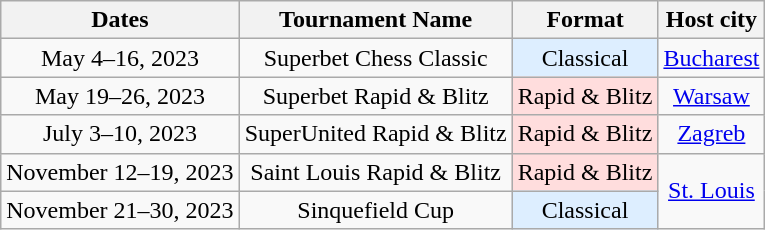<table class="wikitable sortable" style="text-align:center;">
<tr>
<th>Dates</th>
<th>Tournament Name</th>
<th>Format</th>
<th>Host city</th>
</tr>
<tr>
<td>May 4–16, 2023</td>
<td>Superbet Chess Classic</td>
<td style="background-color:#ddeeff">Classical</td>
<td><a href='#'>Bucharest</a></td>
</tr>
<tr>
<td>May 19–26, 2023</td>
<td>Superbet Rapid & Blitz</td>
<td style="background-color:#ffdddd">Rapid & Blitz</td>
<td><a href='#'>Warsaw</a></td>
</tr>
<tr>
<td>July 3–10, 2023</td>
<td>SuperUnited Rapid & Blitz</td>
<td style="background-color:#ffdddd">Rapid & Blitz</td>
<td><a href='#'>Zagreb</a></td>
</tr>
<tr>
<td>November 12–19, 2023</td>
<td>Saint Louis Rapid & Blitz</td>
<td style="background-color:#ffdddd">Rapid & Blitz</td>
<td rowspan=2><a href='#'>St. Louis</a></td>
</tr>
<tr>
<td>November 21–30, 2023</td>
<td>Sinquefield Cup</td>
<td style="background-color:#ddeeff">Classical</td>
</tr>
</table>
